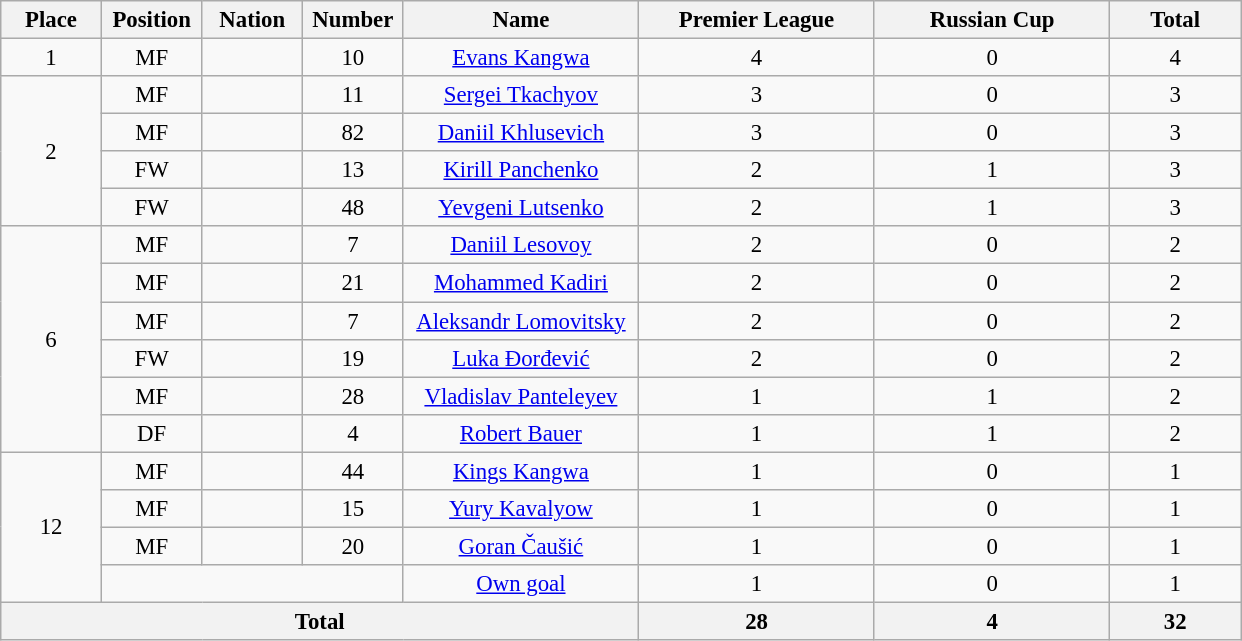<table class="wikitable" style="font-size: 95%; text-align: center;">
<tr>
<th width=60>Place</th>
<th width=60>Position</th>
<th width=60>Nation</th>
<th width=60>Number</th>
<th width=150>Name</th>
<th width=150>Premier League</th>
<th width=150>Russian Cup</th>
<th width=80>Total</th>
</tr>
<tr>
<td>1</td>
<td>MF</td>
<td></td>
<td>10</td>
<td><a href='#'>Evans Kangwa</a></td>
<td>4</td>
<td>0</td>
<td>4</td>
</tr>
<tr>
<td rowspan="4">2</td>
<td>MF</td>
<td></td>
<td>11</td>
<td><a href='#'>Sergei Tkachyov</a></td>
<td>3</td>
<td>0</td>
<td>3</td>
</tr>
<tr>
<td>MF</td>
<td></td>
<td>82</td>
<td><a href='#'>Daniil Khlusevich</a></td>
<td>3</td>
<td>0</td>
<td>3</td>
</tr>
<tr>
<td>FW</td>
<td></td>
<td>13</td>
<td><a href='#'>Kirill Panchenko</a></td>
<td>2</td>
<td>1</td>
<td>3</td>
</tr>
<tr>
<td>FW</td>
<td></td>
<td>48</td>
<td><a href='#'>Yevgeni Lutsenko</a></td>
<td>2</td>
<td>1</td>
<td>3</td>
</tr>
<tr>
<td rowspan="6">6</td>
<td>MF</td>
<td></td>
<td>7</td>
<td><a href='#'>Daniil Lesovoy</a></td>
<td>2</td>
<td>0</td>
<td>2</td>
</tr>
<tr>
<td>MF</td>
<td></td>
<td>21</td>
<td><a href='#'>Mohammed Kadiri</a></td>
<td>2</td>
<td>0</td>
<td>2</td>
</tr>
<tr>
<td>MF</td>
<td></td>
<td>7</td>
<td><a href='#'>Aleksandr Lomovitsky</a></td>
<td>2</td>
<td>0</td>
<td>2</td>
</tr>
<tr>
<td>FW</td>
<td></td>
<td>19</td>
<td><a href='#'>Luka Đorđević</a></td>
<td>2</td>
<td>0</td>
<td>2</td>
</tr>
<tr>
<td>MF</td>
<td></td>
<td>28</td>
<td><a href='#'>Vladislav Panteleyev</a></td>
<td>1</td>
<td>1</td>
<td>2</td>
</tr>
<tr>
<td>DF</td>
<td></td>
<td>4</td>
<td><a href='#'>Robert Bauer</a></td>
<td>1</td>
<td>1</td>
<td>2</td>
</tr>
<tr>
<td rowspan="4">12</td>
<td>MF</td>
<td></td>
<td>44</td>
<td><a href='#'>Kings Kangwa</a></td>
<td>1</td>
<td>0</td>
<td>1</td>
</tr>
<tr>
<td>MF</td>
<td></td>
<td>15</td>
<td><a href='#'>Yury Kavalyow</a></td>
<td>1</td>
<td>0</td>
<td>1</td>
</tr>
<tr>
<td>MF</td>
<td></td>
<td>20</td>
<td><a href='#'>Goran Čaušić</a></td>
<td>1</td>
<td>0</td>
<td>1</td>
</tr>
<tr>
<td colspan="3"></td>
<td><a href='#'>Own goal</a></td>
<td>1</td>
<td>0</td>
<td>1</td>
</tr>
<tr>
<th colspan=5>Total</th>
<th>28</th>
<th>4</th>
<th>32</th>
</tr>
</table>
